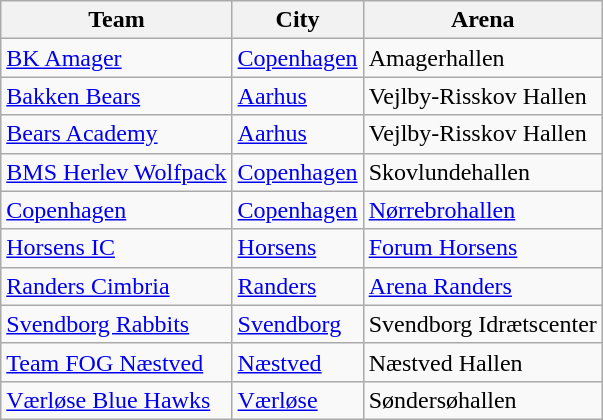<table class="wikitable">
<tr>
<th>Team</th>
<th>City</th>
<th>Arena</th>
</tr>
<tr>
<td><a href='#'>BK Amager</a></td>
<td><a href='#'>Copenhagen</a></td>
<td>Amagerhallen</td>
</tr>
<tr>
<td><a href='#'>Bakken Bears</a></td>
<td><a href='#'>Aarhus</a></td>
<td>Vejlby-Risskov Hallen</td>
</tr>
<tr>
<td><a href='#'>Bears Academy</a></td>
<td><a href='#'>Aarhus</a></td>
<td>Vejlby-Risskov Hallen</td>
</tr>
<tr>
<td><a href='#'>BMS Herlev Wolfpack</a></td>
<td><a href='#'>Copenhagen</a></td>
<td>Skovlundehallen</td>
</tr>
<tr>
<td><a href='#'>Copenhagen</a></td>
<td><a href='#'>Copenhagen</a></td>
<td><a href='#'>Nørrebrohallen</a></td>
</tr>
<tr>
<td><a href='#'>Horsens IC</a></td>
<td><a href='#'>Horsens</a></td>
<td><a href='#'>Forum Horsens</a></td>
</tr>
<tr>
<td><a href='#'>Randers Cimbria</a></td>
<td><a href='#'>Randers</a></td>
<td><a href='#'>Arena Randers</a></td>
</tr>
<tr>
<td><a href='#'>Svendborg Rabbits</a></td>
<td><a href='#'>Svendborg</a></td>
<td>Svendborg Idrætscenter</td>
</tr>
<tr>
<td><a href='#'>Team FOG Næstved</a></td>
<td><a href='#'>Næstved</a></td>
<td>Næstved Hallen</td>
</tr>
<tr>
<td><a href='#'>Værløse Blue Hawks</a></td>
<td><a href='#'>Værløse</a></td>
<td>Søndersøhallen</td>
</tr>
</table>
